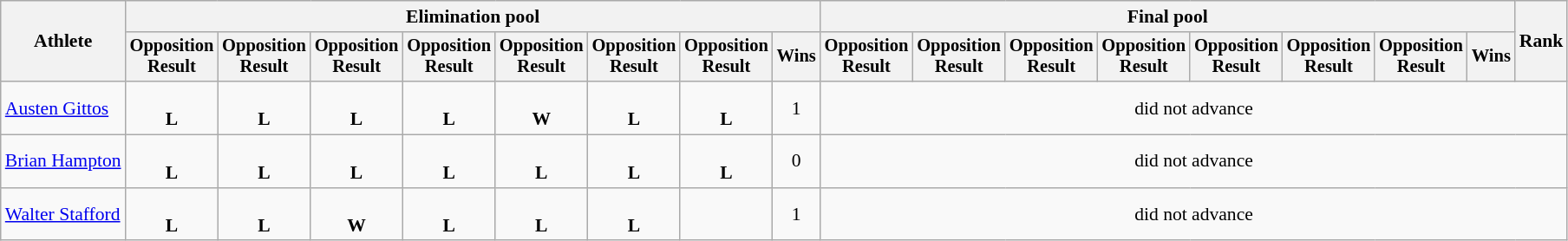<table class=wikitable style="font-size:90%;text-align:center">
<tr>
<th rowspan="2">Athlete</th>
<th colspan=8>Elimination pool</th>
<th colspan=8>Final pool</th>
<th rowspan=2>Rank</th>
</tr>
<tr style="font-size:95%">
<th>Opposition<br>Result</th>
<th>Opposition<br>Result</th>
<th>Opposition<br>Result</th>
<th>Opposition<br>Result</th>
<th>Opposition<br>Result</th>
<th>Opposition<br>Result</th>
<th>Opposition<br>Result</th>
<th>Wins</th>
<th>Opposition<br>Result</th>
<th>Opposition<br>Result</th>
<th>Opposition<br>Result</th>
<th>Opposition<br>Result</th>
<th>Opposition<br>Result</th>
<th>Opposition<br>Result</th>
<th>Opposition<br>Result</th>
<th>Wins</th>
</tr>
<tr>
<td style="text-align:left;"><a href='#'>Austen Gittos</a></td>
<td><br><strong>L</strong></td>
<td><br><strong>L</strong></td>
<td><br><strong>L</strong></td>
<td><br><strong>L</strong></td>
<td><br><strong>W</strong></td>
<td><br><strong>L</strong></td>
<td><br><strong>L</strong></td>
<td>1</td>
<td colspan=9>did not advance</td>
</tr>
<tr>
<td style="text-align:left;"><a href='#'>Brian Hampton</a></td>
<td><br><strong>L</strong></td>
<td><br><strong>L</strong></td>
<td><br><strong>L</strong></td>
<td><br><strong>L</strong></td>
<td><br><strong>L</strong></td>
<td><br><strong>L</strong></td>
<td><br><strong>L</strong></td>
<td>0</td>
<td colspan=9>did not advance</td>
</tr>
<tr>
<td style="text-align:left;"><a href='#'>Walter Stafford</a></td>
<td><br><strong>L</strong></td>
<td><br><strong>L</strong></td>
<td><br><strong>W</strong></td>
<td><br><strong>L</strong></td>
<td><br><strong>L</strong></td>
<td><br><strong>L</strong></td>
<td></td>
<td>1</td>
<td colspan=9>did not advance</td>
</tr>
</table>
